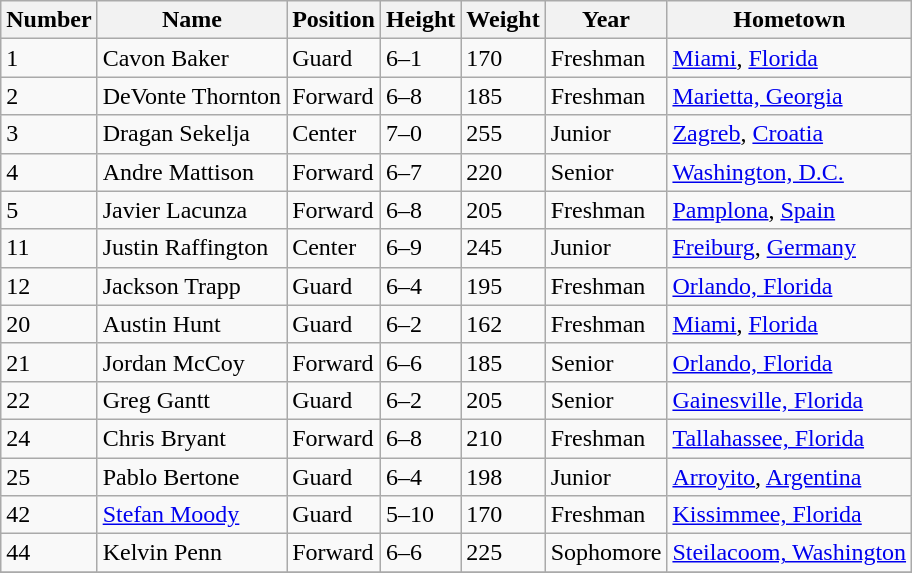<table class="wikitable">
<tr>
<th>Number</th>
<th>Name</th>
<th>Position</th>
<th>Height</th>
<th>Weight</th>
<th>Year</th>
<th>Hometown</th>
</tr>
<tr>
<td>1</td>
<td>Cavon Baker</td>
<td>Guard</td>
<td>6–1</td>
<td>170</td>
<td>Freshman</td>
<td><a href='#'>Miami</a>, <a href='#'>Florida</a></td>
</tr>
<tr>
<td>2</td>
<td>DeVonte Thornton</td>
<td>Forward</td>
<td>6–8</td>
<td>185</td>
<td>Freshman</td>
<td><a href='#'>Marietta, Georgia</a></td>
</tr>
<tr>
<td>3</td>
<td>Dragan Sekelja</td>
<td>Center</td>
<td>7–0</td>
<td>255</td>
<td>Junior</td>
<td><a href='#'>Zagreb</a>, <a href='#'>Croatia</a></td>
</tr>
<tr>
<td>4</td>
<td>Andre Mattison</td>
<td>Forward</td>
<td>6–7</td>
<td>220</td>
<td>Senior</td>
<td><a href='#'>Washington, D.C.</a></td>
</tr>
<tr>
<td>5</td>
<td>Javier Lacunza</td>
<td>Forward</td>
<td>6–8</td>
<td>205</td>
<td>Freshman</td>
<td><a href='#'>Pamplona</a>, <a href='#'>Spain</a></td>
</tr>
<tr>
<td>11</td>
<td>Justin Raffington</td>
<td>Center</td>
<td>6–9</td>
<td>245</td>
<td>Junior</td>
<td><a href='#'>Freiburg</a>, <a href='#'>Germany</a></td>
</tr>
<tr>
<td>12</td>
<td>Jackson Trapp</td>
<td>Guard</td>
<td>6–4</td>
<td>195</td>
<td>Freshman</td>
<td><a href='#'>Orlando, Florida</a></td>
</tr>
<tr>
<td>20</td>
<td>Austin Hunt</td>
<td>Guard</td>
<td>6–2</td>
<td>162</td>
<td>Freshman</td>
<td><a href='#'>Miami</a>, <a href='#'>Florida</a></td>
</tr>
<tr>
<td>21</td>
<td>Jordan McCoy</td>
<td>Forward</td>
<td>6–6</td>
<td>185</td>
<td>Senior</td>
<td><a href='#'>Orlando, Florida</a></td>
</tr>
<tr>
<td>22</td>
<td>Greg Gantt</td>
<td>Guard</td>
<td>6–2</td>
<td>205</td>
<td>Senior</td>
<td><a href='#'>Gainesville, Florida</a></td>
</tr>
<tr>
<td>24</td>
<td>Chris Bryant</td>
<td>Forward</td>
<td>6–8</td>
<td>210</td>
<td>Freshman</td>
<td><a href='#'>Tallahassee, Florida</a></td>
</tr>
<tr>
<td>25</td>
<td>Pablo Bertone</td>
<td>Guard</td>
<td>6–4</td>
<td>198</td>
<td>Junior</td>
<td><a href='#'>Arroyito</a>, <a href='#'>Argentina</a></td>
</tr>
<tr>
<td>42</td>
<td><a href='#'>Stefan Moody</a></td>
<td>Guard</td>
<td>5–10</td>
<td>170</td>
<td>Freshman</td>
<td><a href='#'>Kissimmee, Florida</a></td>
</tr>
<tr>
<td>44</td>
<td>Kelvin Penn</td>
<td>Forward</td>
<td>6–6</td>
<td>225</td>
<td>Sophomore</td>
<td><a href='#'>Steilacoom, Washington</a></td>
</tr>
<tr>
</tr>
</table>
